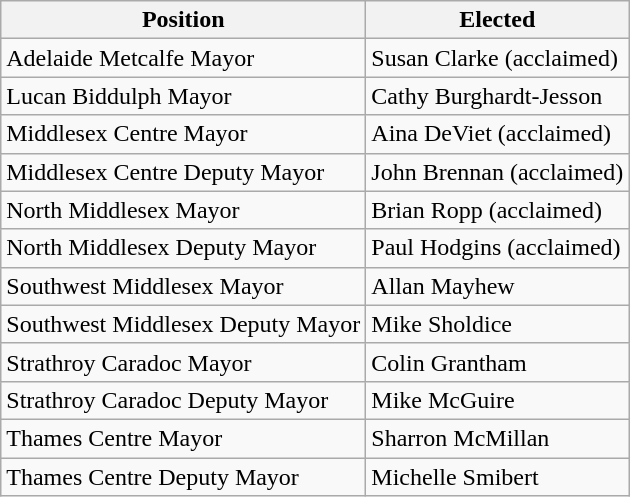<table class="wikitable">
<tr>
<th>Position</th>
<th>Elected</th>
</tr>
<tr>
<td>Adelaide Metcalfe Mayor</td>
<td>Susan Clarke (acclaimed)</td>
</tr>
<tr>
<td>Lucan Biddulph Mayor</td>
<td>Cathy Burghardt-Jesson</td>
</tr>
<tr>
<td>Middlesex Centre Mayor</td>
<td>Aina DeViet (acclaimed)</td>
</tr>
<tr>
<td>Middlesex Centre Deputy Mayor</td>
<td>John Brennan (acclaimed)</td>
</tr>
<tr>
<td>North Middlesex Mayor</td>
<td>Brian Ropp (acclaimed)</td>
</tr>
<tr>
<td>North Middlesex Deputy Mayor</td>
<td>Paul Hodgins (acclaimed)</td>
</tr>
<tr>
<td>Southwest Middlesex Mayor</td>
<td>Allan Mayhew</td>
</tr>
<tr>
<td>Southwest Middlesex Deputy Mayor</td>
<td>Mike Sholdice</td>
</tr>
<tr>
<td>Strathroy Caradoc Mayor</td>
<td>Colin Grantham</td>
</tr>
<tr>
<td>Strathroy Caradoc Deputy Mayor</td>
<td>Mike McGuire</td>
</tr>
<tr>
<td>Thames Centre Mayor</td>
<td>Sharron McMillan</td>
</tr>
<tr>
<td>Thames Centre Deputy Mayor</td>
<td>Michelle Smibert</td>
</tr>
</table>
